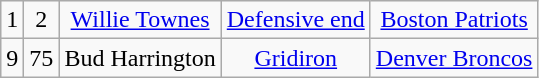<table class="wikitable" style="text-align:center">
<tr>
<td>1</td>
<td>2</td>
<td><a href='#'>Willie Townes</a></td>
<td><a href='#'>Defensive end</a></td>
<td><a href='#'>Boston Patriots</a></td>
</tr>
<tr>
<td>9</td>
<td>75</td>
<td>Bud Harrington</td>
<td><a href='#'>Gridiron</a></td>
<td><a href='#'>Denver Broncos</a></td>
</tr>
</table>
